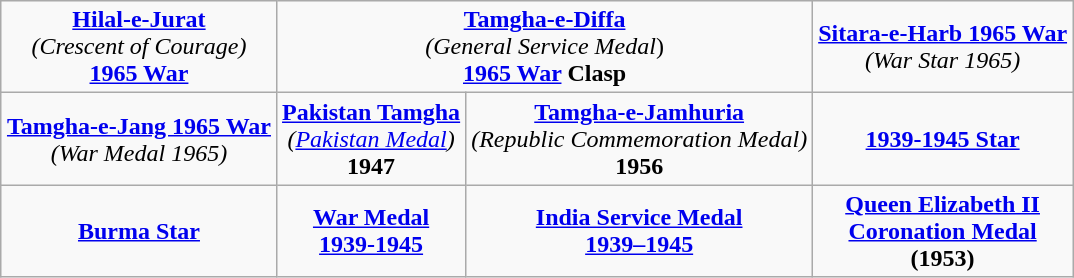<table class="wikitable" style="margin:1em auto; text-align:center;">
<tr>
<td><strong><a href='#'>Hilal-e-Jurat</a></strong><br><em>(Crescent of Courage)</em><br><strong><a href='#'>1965 War</a></strong></td>
<td colspan="2"><strong><a href='#'>Tamgha-e-Diffa</a></strong><br><em>(General Service Medal</em>)<br><strong><a href='#'>1965 War</a> Clasp</strong></td>
<td><strong><a href='#'>Sitara-e-Harb 1965 War</a></strong><br><em>(War Star 1965)</em></td>
</tr>
<tr>
<td><strong><a href='#'>Tamgha-e-Jang 1965 War</a></strong><br><em>(War Medal 1965)</em></td>
<td><strong><a href='#'>Pakistan Tamgha</a></strong><br><em>(<a href='#'>Pakistan Medal</a>)</em><br><strong>1947</strong></td>
<td><strong><a href='#'>Tamgha-e-Jamhuria</a></strong><br><em>(Republic Commemoration Medal)</em><br><strong>1956</strong></td>
<td><strong><a href='#'>1939-1945 Star</a></strong></td>
</tr>
<tr>
<td><strong><a href='#'>Burma Star</a></strong></td>
<td><strong><a href='#'>War Medal</a></strong><br><strong><a href='#'>1939-1945</a></strong></td>
<td><strong><a href='#'>India Service Medal</a></strong><br><a href='#'><strong>1939–1945</strong></a></td>
<td><strong><a href='#'>Queen Elizabeth II</a></strong><br><strong><a href='#'>Coronation Medal</a></strong><br><strong>(1953)</strong></td>
</tr>
</table>
